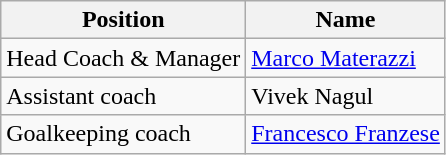<table class="wikitable">
<tr>
<th>Position</th>
<th>Name</th>
</tr>
<tr>
<td>Head Coach & Manager</td>
<td> <a href='#'>Marco Materazzi</a></td>
</tr>
<tr>
<td>Assistant coach</td>
<td> Vivek Nagul</td>
</tr>
<tr>
<td>Goalkeeping coach</td>
<td> <a href='#'>Francesco Franzese</a></td>
</tr>
</table>
